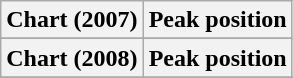<table class="wikitable sortable" border="1">
<tr>
<th>Chart (2007)</th>
<th>Peak position</th>
</tr>
<tr>
</tr>
<tr>
</tr>
<tr>
</tr>
<tr>
<th>Chart (2008)</th>
<th>Peak position</th>
</tr>
<tr>
</tr>
<tr>
</tr>
</table>
